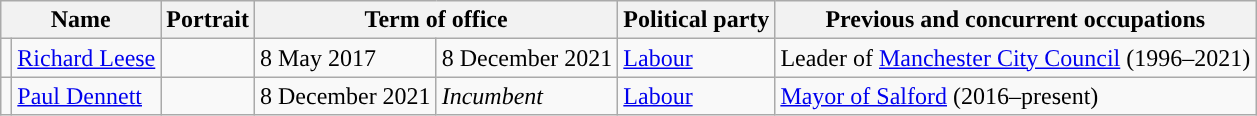<table class="wikitable">
<tr>
<th colspan=2>Name</th>
<th>Portrait</th>
<th colspan=2>Term of office</th>
<th>Political party</th>
<th>Previous and concurrent occupations</th>
</tr>
<tr>
<td style="background-color: "></td>
<td><a href='#'>Richard Leese</a></td>
<td></td>
<td>8 May 2017</td>
<td>8 December 2021</td>
<td><a href='#'>Labour</a></td>
<td>Leader of <a href='#'>Manchester City Council</a> (1996–2021)</td>
</tr>
<tr>
<td style="background-color: "></td>
<td><a href='#'>Paul Dennett</a></td>
<td></td>
<td>8 December 2021</td>
<td><em>Incumbent</em></td>
<td><a href='#'>Labour</a></td>
<td><a href='#'>Mayor of Salford</a> (2016–present)</td>
</tr>
</table>
